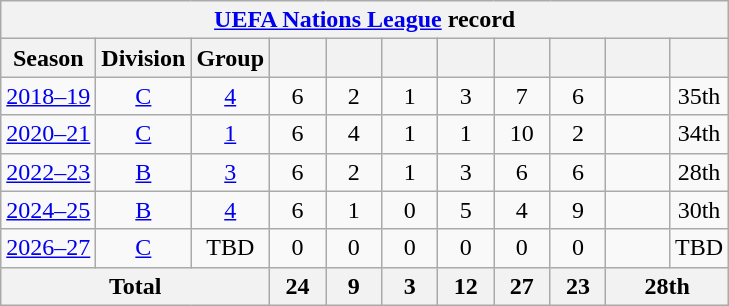<table class="wikitable" style="text-align: center">
<tr>
<th colspan="11"><a href='#'>UEFA Nations League</a> record</th>
</tr>
<tr>
<th>Season</th>
<th>Division</th>
<th>Group</th>
<th width=30></th>
<th width=30></th>
<th width=30></th>
<th width=30></th>
<th width=30></th>
<th width=30></th>
<th width=35></th>
<th width=28></th>
</tr>
<tr>
<td><a href='#'>2018–19</a></td>
<td><a href='#'>C</a></td>
<td><a href='#'>4</a></td>
<td>6</td>
<td>2</td>
<td>1</td>
<td>3</td>
<td>7</td>
<td>6</td>
<td></td>
<td>35th</td>
</tr>
<tr>
<td><a href='#'>2020–21</a></td>
<td><a href='#'>C</a></td>
<td><a href='#'>1</a></td>
<td>6</td>
<td>4</td>
<td>1</td>
<td>1</td>
<td>10</td>
<td>2</td>
<td></td>
<td>34th</td>
</tr>
<tr>
<td><a href='#'>2022–23</a></td>
<td><a href='#'>B</a></td>
<td><a href='#'>3</a></td>
<td>6</td>
<td>2</td>
<td>1</td>
<td>3</td>
<td>6</td>
<td>6</td>
<td></td>
<td>28th</td>
</tr>
<tr>
<td><a href='#'>2024–25</a></td>
<td><a href='#'>B</a></td>
<td><a href='#'>4</a></td>
<td>6</td>
<td>1</td>
<td>0</td>
<td>5</td>
<td>4</td>
<td>9</td>
<td></td>
<td>30th</td>
</tr>
<tr>
<td><a href='#'>2026–27</a></td>
<td><a href='#'>C</a></td>
<td>TBD</td>
<td>0</td>
<td>0</td>
<td>0</td>
<td>0</td>
<td>0</td>
<td>0</td>
<td></td>
<td>TBD</td>
</tr>
<tr>
<th colspan=3>Total</th>
<th>24</th>
<th>9</th>
<th>3</th>
<th>12</th>
<th>27</th>
<th>23</th>
<th colspan=2>28th</th>
</tr>
</table>
